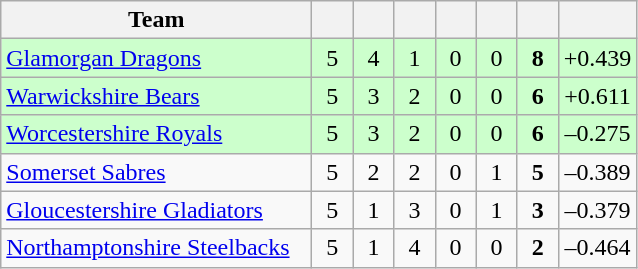<table class="wikitable" style="text-align: center;">
<tr>
<th width="200">Team</th>
<th width="20"></th>
<th width="20"></th>
<th width="20"></th>
<th width="20"></th>
<th width="20"></th>
<th width="20"></th>
<th width="35"></th>
</tr>
<tr bgcolor="#ccffcc">
<td align=left><a href='#'>Glamorgan Dragons</a></td>
<td>5</td>
<td>4</td>
<td>1</td>
<td>0</td>
<td>0</td>
<td><strong>8</strong></td>
<td>+0.439</td>
</tr>
<tr bgcolor="#ccffcc">
<td align=left><a href='#'>Warwickshire Bears</a></td>
<td>5</td>
<td>3</td>
<td>2</td>
<td>0</td>
<td>0</td>
<td><strong>6</strong></td>
<td>+0.611</td>
</tr>
<tr bgcolor="#ccffcc">
<td align=left><a href='#'>Worcestershire Royals</a></td>
<td>5</td>
<td>3</td>
<td>2</td>
<td>0</td>
<td>0</td>
<td><strong>6</strong></td>
<td>–0.275</td>
</tr>
<tr>
<td align=left><a href='#'>Somerset Sabres</a></td>
<td>5</td>
<td>2</td>
<td>2</td>
<td>0</td>
<td>1</td>
<td><strong>5</strong></td>
<td>–0.389</td>
</tr>
<tr>
<td align=left><a href='#'>Gloucestershire Gladiators</a></td>
<td>5</td>
<td>1</td>
<td>3</td>
<td>0</td>
<td>1</td>
<td><strong>3</strong></td>
<td>–0.379</td>
</tr>
<tr>
<td align=left><a href='#'>Northamptonshire Steelbacks</a></td>
<td>5</td>
<td>1</td>
<td>4</td>
<td>0</td>
<td>0</td>
<td><strong>2</strong></td>
<td>–0.464</td>
</tr>
</table>
